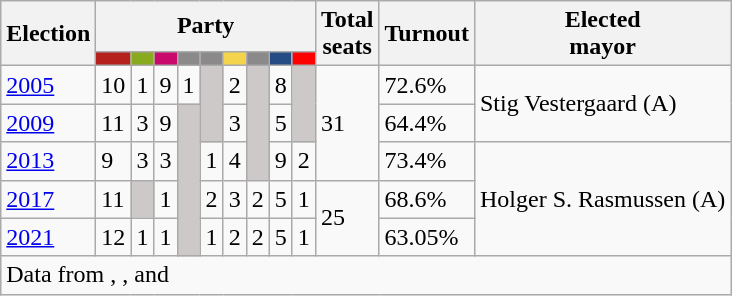<table class="wikitable">
<tr>
<th rowspan="2">Election</th>
<th colspan="9">Party</th>
<th rowspan="2">Total<br>seats</th>
<th rowspan="2">Turnout</th>
<th rowspan="2">Elected<br>mayor</th>
</tr>
<tr>
<td style="background:#B5211D;"><strong><a href='#'></a></strong></td>
<td style="background:#89A920;"><strong><a href='#'></a></strong></td>
<td style="background:#C9096C;"><strong><a href='#'></a></strong></td>
<td style="background:#8B8989;"><strong></strong></td>
<td style="background:#8B8989;"><strong></strong></td>
<td style="background:#F4D44D;"><strong><a href='#'></a></strong></td>
<td style="background:#8B8989;"><strong></strong></td>
<td style="background:#254C85;"><strong><a href='#'></a></strong></td>
<td style="background:#FF0000;"><strong><a href='#'></a></strong></td>
</tr>
<tr>
<td><a href='#'>2005</a></td>
<td>10</td>
<td>1</td>
<td>9</td>
<td>1</td>
<td style="background:#CDC9C9;" rowspan="2"></td>
<td>2</td>
<td style="background:#CDC9C9;" rowspan="3"></td>
<td>8</td>
<td style="background:#CDC9C9;" rowspan="2"></td>
<td rowspan="3">31</td>
<td>72.6%</td>
<td rowspan="2">Stig Vestergaard (A)</td>
</tr>
<tr>
<td><a href='#'>2009</a></td>
<td>11</td>
<td>3</td>
<td>9</td>
<td style="background:#CDC9C9;" rowspan="4"></td>
<td>3</td>
<td>5</td>
<td>64.4%</td>
</tr>
<tr>
<td><a href='#'>2013</a></td>
<td>9</td>
<td>3</td>
<td>3</td>
<td>1</td>
<td>4</td>
<td>9</td>
<td>2</td>
<td>73.4%</td>
<td rowspan="3">Holger S. Rasmussen (A)</td>
</tr>
<tr>
<td><a href='#'>2017</a></td>
<td>11</td>
<td style="background:#CDC9C9;"></td>
<td>1</td>
<td>2</td>
<td>3</td>
<td>2</td>
<td>5</td>
<td>1</td>
<td rowspan="2">25</td>
<td>68.6%</td>
</tr>
<tr>
<td><a href='#'>2021</a></td>
<td>12</td>
<td>1</td>
<td>1</td>
<td>1</td>
<td>2</td>
<td>2</td>
<td>5</td>
<td>1</td>
<td>63.05%</td>
</tr>
<tr>
<td colspan="14">Data from , ,  and </td>
</tr>
</table>
